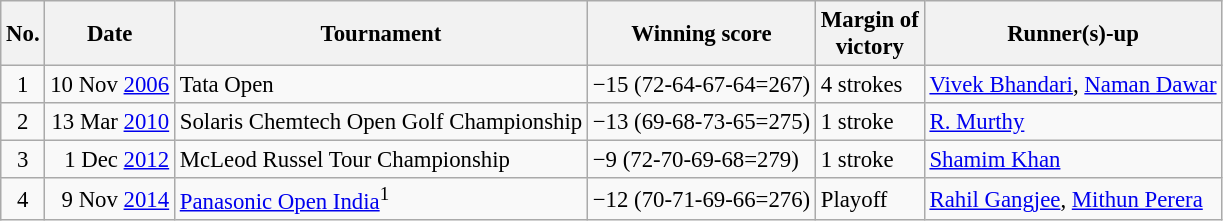<table class="wikitable" style="font-size:95%;">
<tr>
<th>No.</th>
<th>Date</th>
<th>Tournament</th>
<th>Winning score</th>
<th>Margin of<br>victory</th>
<th>Runner(s)-up</th>
</tr>
<tr>
<td align=center>1</td>
<td align=right>10 Nov <a href='#'>2006</a></td>
<td>Tata Open</td>
<td>−15 (72-64-67-64=267)</td>
<td>4 strokes</td>
<td> <a href='#'>Vivek Bhandari</a>,  <a href='#'>Naman Dawar</a></td>
</tr>
<tr>
<td align=center>2</td>
<td align=right>13 Mar <a href='#'>2010</a></td>
<td>Solaris Chemtech Open Golf Championship</td>
<td>−13 (69-68-73-65=275)</td>
<td>1 stroke</td>
<td> <a href='#'>R. Murthy</a></td>
</tr>
<tr>
<td align=center>3</td>
<td align=right>1 Dec <a href='#'>2012</a></td>
<td>McLeod Russel Tour Championship</td>
<td>−9 (72-70-69-68=279)</td>
<td>1 stroke</td>
<td> <a href='#'>Shamim Khan</a></td>
</tr>
<tr>
<td align=center>4</td>
<td align=right>9 Nov <a href='#'>2014</a></td>
<td><a href='#'>Panasonic Open India</a><sup>1</sup></td>
<td>−12 (70-71-69-66=276)</td>
<td>Playoff</td>
<td> <a href='#'>Rahil Gangjee</a>,  <a href='#'>Mithun Perera</a></td>
</tr>
</table>
